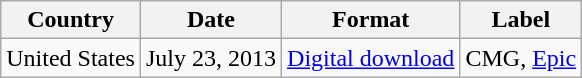<table class="wikitable">
<tr>
<th>Country</th>
<th>Date</th>
<th>Format</th>
<th>Label</th>
</tr>
<tr>
<td>United States</td>
<td>July 23, 2013</td>
<td><a href='#'>Digital download</a></td>
<td>CMG, <a href='#'>Epic</a></td>
</tr>
</table>
